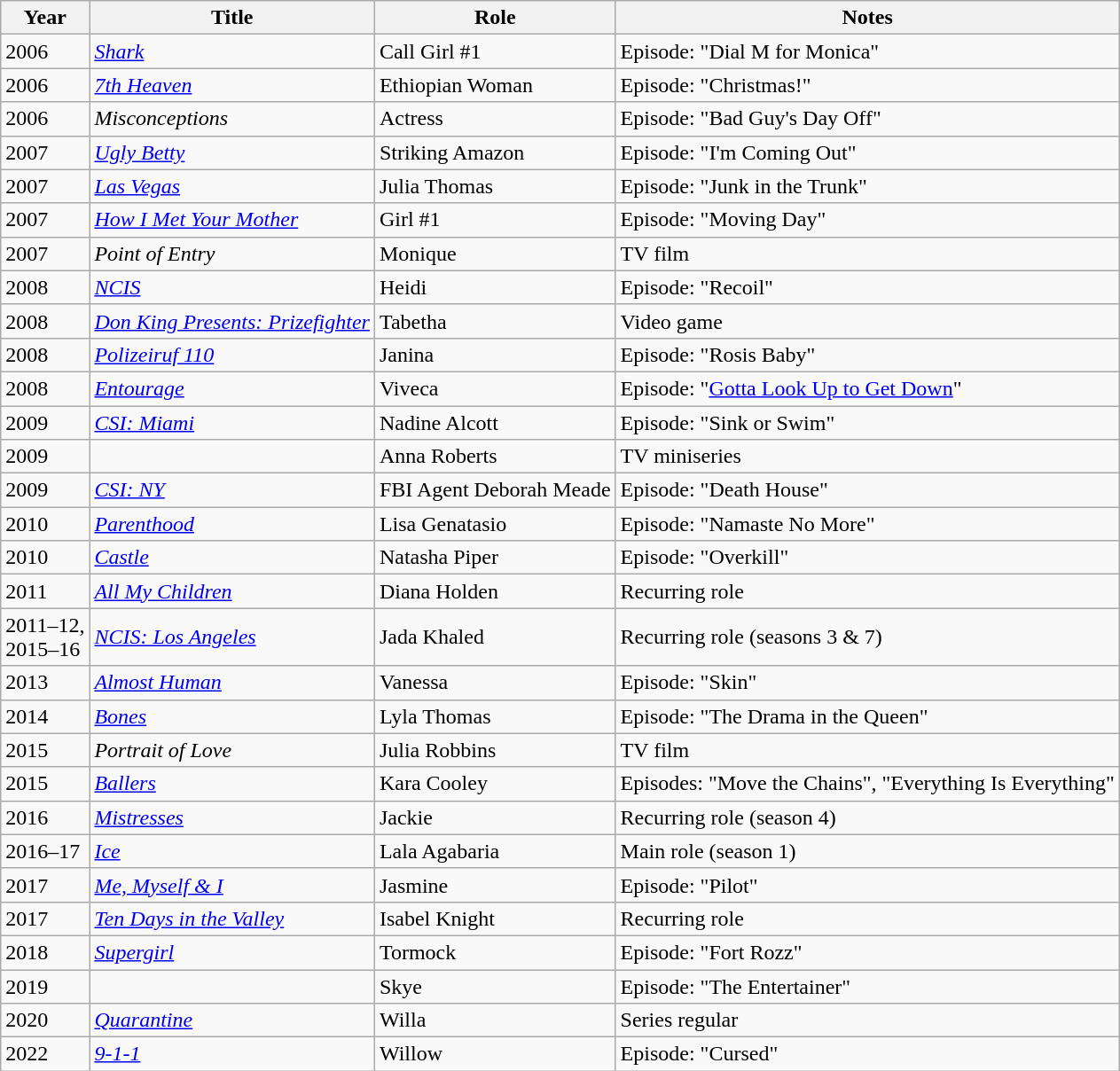<table class="wikitable sortable">
<tr>
<th>Year</th>
<th>Title</th>
<th>Role</th>
<th class="unsortable">Notes</th>
</tr>
<tr>
<td>2006</td>
<td><em><a href='#'>Shark</a></em></td>
<td>Call Girl #1</td>
<td>Episode: "Dial M for Monica"</td>
</tr>
<tr>
<td>2006</td>
<td><em><a href='#'>7th Heaven</a></em></td>
<td>Ethiopian Woman</td>
<td>Episode: "Christmas!"</td>
</tr>
<tr>
<td>2006</td>
<td><em>Misconceptions</em></td>
<td>Actress</td>
<td>Episode: "Bad Guy's Day Off"</td>
</tr>
<tr>
<td>2007</td>
<td><em><a href='#'>Ugly Betty</a></em></td>
<td>Striking Amazon</td>
<td>Episode: "I'm Coming Out"</td>
</tr>
<tr>
<td>2007</td>
<td><em><a href='#'>Las Vegas</a></em></td>
<td>Julia Thomas</td>
<td>Episode: "Junk in the Trunk"</td>
</tr>
<tr>
<td>2007</td>
<td><em><a href='#'>How I Met Your Mother</a></em></td>
<td>Girl #1</td>
<td>Episode: "Moving Day"</td>
</tr>
<tr>
<td>2007</td>
<td><em>Point of Entry</em></td>
<td>Monique</td>
<td>TV film</td>
</tr>
<tr>
<td>2008</td>
<td><em><a href='#'>NCIS</a></em></td>
<td>Heidi</td>
<td>Episode: "Recoil"</td>
</tr>
<tr>
<td>2008</td>
<td><em><a href='#'>Don King Presents: Prizefighter</a></em></td>
<td>Tabetha</td>
<td>Video game</td>
</tr>
<tr>
<td>2008</td>
<td><em><a href='#'>Polizeiruf 110</a></em></td>
<td>Janina</td>
<td>Episode: "Rosis Baby"</td>
</tr>
<tr>
<td>2008</td>
<td><em><a href='#'>Entourage</a></em></td>
<td>Viveca</td>
<td>Episode: "<a href='#'>Gotta Look Up to Get Down</a>"</td>
</tr>
<tr>
<td>2009</td>
<td><em><a href='#'>CSI: Miami</a></em></td>
<td>Nadine Alcott</td>
<td>Episode: "Sink or Swim"</td>
</tr>
<tr>
<td>2009</td>
<td><em></em></td>
<td>Anna Roberts</td>
<td>TV miniseries</td>
</tr>
<tr>
<td>2009</td>
<td><em><a href='#'>CSI: NY</a></em></td>
<td>FBI Agent Deborah Meade</td>
<td>Episode: "Death House"</td>
</tr>
<tr>
<td>2010</td>
<td><em><a href='#'>Parenthood</a></em></td>
<td>Lisa Genatasio</td>
<td>Episode: "Namaste No More"</td>
</tr>
<tr>
<td>2010</td>
<td><em><a href='#'>Castle</a></em></td>
<td>Natasha Piper</td>
<td>Episode: "Overkill"</td>
</tr>
<tr>
<td>2011</td>
<td><em><a href='#'>All My Children</a></em></td>
<td>Diana Holden</td>
<td>Recurring role</td>
</tr>
<tr>
<td>2011–12,<br>2015–16</td>
<td><em><a href='#'>NCIS: Los Angeles</a></em></td>
<td>Jada Khaled</td>
<td>Recurring role (seasons 3 & 7)</td>
</tr>
<tr>
<td>2013</td>
<td><em><a href='#'>Almost Human</a></em></td>
<td>Vanessa</td>
<td>Episode: "Skin"</td>
</tr>
<tr>
<td>2014</td>
<td><em><a href='#'>Bones</a></em></td>
<td>Lyla Thomas</td>
<td>Episode: "The Drama in the Queen"</td>
</tr>
<tr>
<td>2015</td>
<td><em>Portrait of Love</em></td>
<td>Julia Robbins</td>
<td>TV film</td>
</tr>
<tr>
<td>2015</td>
<td><em><a href='#'>Ballers</a></em></td>
<td>Kara Cooley</td>
<td>Episodes: "Move the Chains", "Everything Is Everything"</td>
</tr>
<tr>
<td>2016</td>
<td><em><a href='#'>Mistresses</a></em></td>
<td>Jackie</td>
<td>Recurring role (season 4)</td>
</tr>
<tr>
<td>2016–17</td>
<td><em><a href='#'>Ice</a></em></td>
<td>Lala Agabaria</td>
<td>Main role (season 1)</td>
</tr>
<tr>
<td>2017</td>
<td><em><a href='#'>Me, Myself & I</a></em></td>
<td>Jasmine</td>
<td>Episode: "Pilot"</td>
</tr>
<tr>
<td>2017</td>
<td><em><a href='#'>Ten Days in the Valley</a></em></td>
<td>Isabel Knight</td>
<td>Recurring role</td>
</tr>
<tr>
<td>2018</td>
<td><em><a href='#'>Supergirl</a></em></td>
<td>Tormock</td>
<td>Episode: "Fort Rozz"</td>
</tr>
<tr>
<td>2019</td>
<td><em></em></td>
<td>Skye</td>
<td>Episode: "The Entertainer"</td>
</tr>
<tr>
<td>2020</td>
<td><em><a href='#'>Quarantine</a></em></td>
<td>Willa</td>
<td>Series regular</td>
</tr>
<tr>
<td>2022</td>
<td><em><a href='#'>9-1-1</a></em></td>
<td>Willow</td>
<td>Episode: "Cursed"</td>
</tr>
</table>
